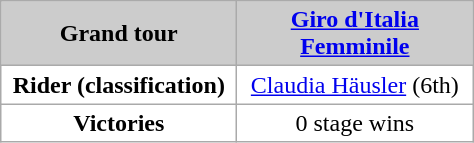<table class="wikitable" style="background-color:#ffffff; text-align:center;">
<tr ---->
<th scope="row" style="background-color:#CCCCCC; text-align:center; width:150px;">Grand tour</th>
<th scope="col" style="background-color:#CCCCCC; width:150px;"><a href='#'>Giro d'Italia Femminile</a></th>
</tr>
<tr>
<th scope="row" style="background-color:#ffffff; text-align:center;">Rider (classification)</th>
<td><a href='#'>Claudia Häusler</a> (6th)</td>
</tr>
<tr>
<th scope="row" style="background-color:#ffffff; text-align:center;">Victories</th>
<td>0 stage wins</td>
</tr>
</table>
